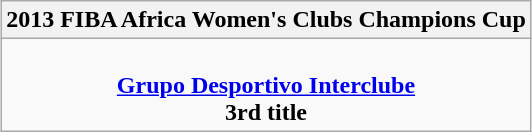<table class=wikitable style="text-align:center; margin:auto">
<tr>
<th>2013 FIBA Africa Women's Clubs Champions Cup</th>
</tr>
<tr>
<td><br><strong><a href='#'>Grupo Desportivo Interclube</a></strong><br><strong>3rd title</strong></td>
</tr>
</table>
